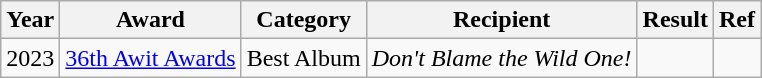<table class="wikitable">
<tr>
<th>Year</th>
<th>Award</th>
<th>Category</th>
<th>Recipient</th>
<th>Result</th>
<th>Ref</th>
</tr>
<tr>
<td>2023</td>
<td><a href='#'>36th Awit Awards</a></td>
<td>Best Album</td>
<td><em>Don't Blame the Wild One!</em></td>
<td></td>
<td></td>
</tr>
</table>
